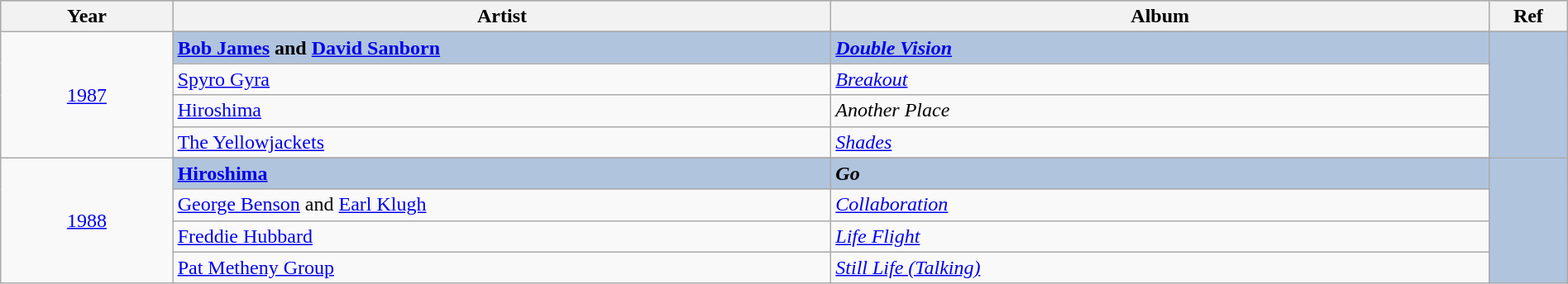<table class="wikitable" style="width:100%;">
<tr style="background:#bebebe;">
<th style="width:11%;">Year</th>
<th style="width:42%;">Artist</th>
<th style="width:42%;">Album</th>
<th style="width:5%;">Ref</th>
</tr>
<tr>
<td rowspan="5" align="center"><a href='#'>1987</a></td>
</tr>
<tr style="background:#B0C4DE">
<td><strong><a href='#'>Bob James</a> and <a href='#'>David Sanborn</a></strong></td>
<td><strong><em><a href='#'>Double Vision</a></em></strong></td>
<td rowspan="5" align="center"></td>
</tr>
<tr>
<td><a href='#'>Spyro Gyra</a></td>
<td><em><a href='#'>Breakout</a></em></td>
</tr>
<tr>
<td><a href='#'>Hiroshima</a></td>
<td><em>Another Place</em></td>
</tr>
<tr>
<td><a href='#'>The Yellowjackets</a></td>
<td><em><a href='#'>Shades</a></em></td>
</tr>
<tr>
<td rowspan="5" align="center"><a href='#'>1988</a></td>
</tr>
<tr style="background:#B0C4DE">
<td><strong><a href='#'>Hiroshima</a></strong></td>
<td><strong><em>Go</em></strong></td>
<td rowspan="5" align="center"></td>
</tr>
<tr>
<td><a href='#'>George Benson</a> and <a href='#'>Earl Klugh</a></td>
<td><em><a href='#'>Collaboration</a></em></td>
</tr>
<tr>
<td><a href='#'>Freddie Hubbard</a></td>
<td><em><a href='#'>Life Flight</a></em></td>
</tr>
<tr>
<td><a href='#'>Pat Metheny Group</a></td>
<td><em><a href='#'>Still Life (Talking)</a></em></td>
</tr>
</table>
